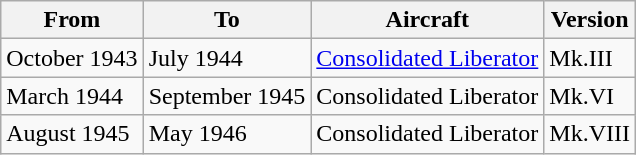<table class="wikitable">
<tr>
<th>From</th>
<th>To</th>
<th>Aircraft</th>
<th>Version</th>
</tr>
<tr>
<td>October 1943</td>
<td>July 1944</td>
<td><a href='#'>Consolidated Liberator</a></td>
<td>Mk.III</td>
</tr>
<tr>
<td>March 1944</td>
<td>September 1945</td>
<td>Consolidated Liberator</td>
<td>Mk.VI</td>
</tr>
<tr>
<td>August 1945</td>
<td>May 1946</td>
<td>Consolidated Liberator</td>
<td>Mk.VIII</td>
</tr>
</table>
